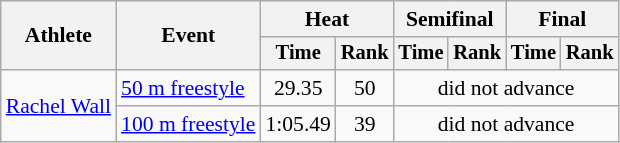<table class=wikitable style=font-size:90%>
<tr>
<th rowspan=2>Athlete</th>
<th rowspan=2>Event</th>
<th colspan=2>Heat</th>
<th colspan=2>Semifinal</th>
<th colspan=2>Final</th>
</tr>
<tr style=font-size:95%>
<th>Time</th>
<th>Rank</th>
<th>Time</th>
<th>Rank</th>
<th>Time</th>
<th>Rank</th>
</tr>
<tr align=center>
<td align=left rowspan=2><a href='#'>Rachel Wall</a></td>
<td align=left><a href='#'>50 m freestyle</a></td>
<td>29.35</td>
<td>50</td>
<td colspan=4>did not advance</td>
</tr>
<tr align=center>
<td align=left><a href='#'>100 m freestyle</a></td>
<td>1:05.49</td>
<td>39</td>
<td colspan=4>did not advance</td>
</tr>
</table>
